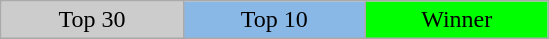<table class="wikitable" style="text-align:center;">
<tr>
<td bgcolor="CCCCCC" width="15%">Top 30</td>
<td bgcolor="8AB8E6" width="15%">Top 10</td>
<td bgcolor="00FF00" width="15%">Winner</td>
</tr>
</table>
